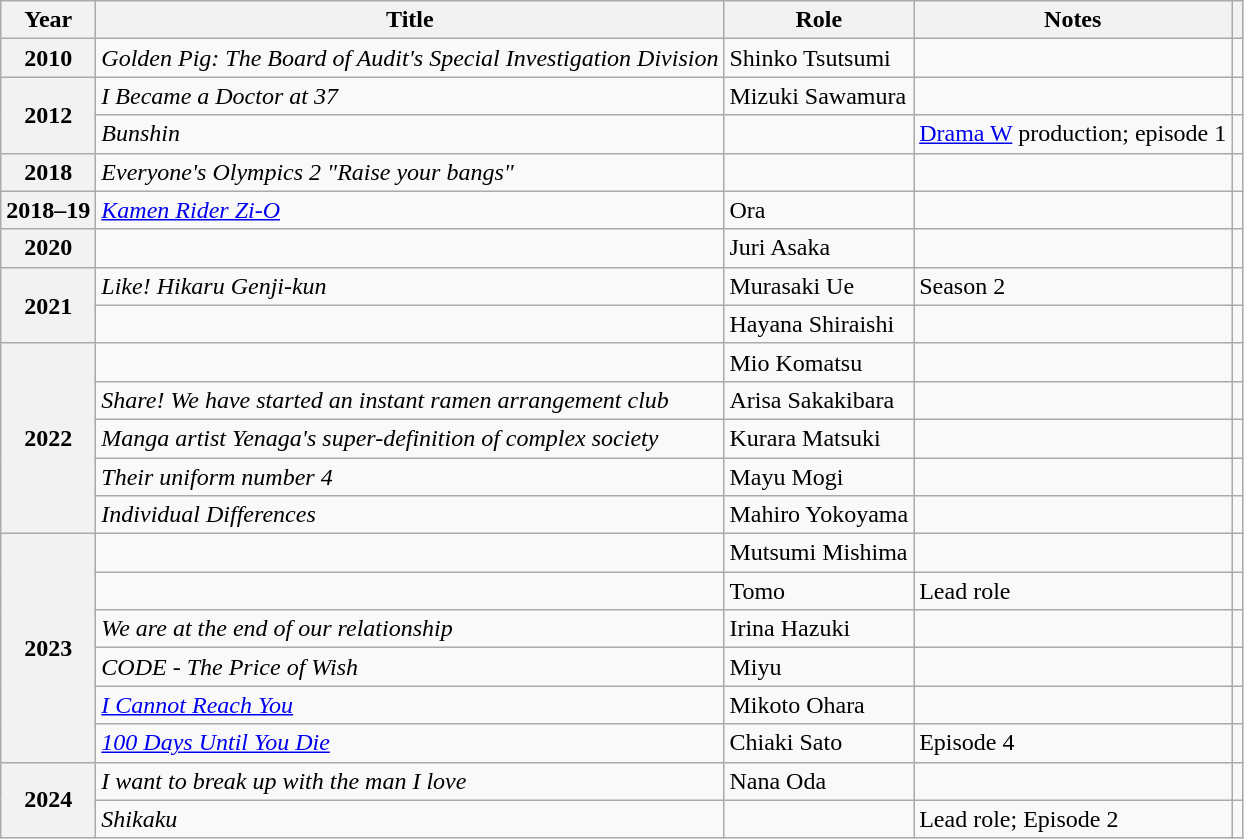<table class="wikitable plainrowheaders sortable">
<tr>
<th>Year</th>
<th>Title</th>
<th>Role</th>
<th class="unsortable">Notes</th>
<th class="unsortable"></th>
</tr>
<tr>
<th scope="row">2010</th>
<td><em>Golden Pig: The Board of Audit's Special Investigation Division</em></td>
<td>Shinko Tsutsumi</td>
<td></td>
<td></td>
</tr>
<tr>
<th rowspan="2">2012</th>
<td><em>I Became a Doctor at 37</em></td>
<td>Mizuki Sawamura</td>
<td></td>
<td></td>
</tr>
<tr>
<td><em>Bunshin</em></td>
<td></td>
<td><a href='#'>Drama W</a> production; episode 1</td>
<td></td>
</tr>
<tr>
<th>2018</th>
<td><em>Everyone's Olympics 2 "Raise your bangs"</em></td>
<td></td>
<td></td>
<td></td>
</tr>
<tr>
<th>2018–19</th>
<td><em><a href='#'>Kamen Rider Zi-O</a></em></td>
<td>Ora</td>
<td></td>
<td></td>
</tr>
<tr>
<th>2020</th>
<td><em></em></td>
<td>Juri Asaka</td>
<td></td>
<td></td>
</tr>
<tr>
<th rowspan="2">2021</th>
<td><em>Like! Hikaru Genji-kun</em></td>
<td>Murasaki Ue</td>
<td>Season 2</td>
<td></td>
</tr>
<tr>
<td><em></em></td>
<td>Hayana Shiraishi</td>
<td></td>
<td></td>
</tr>
<tr>
<th rowspan="5">2022</th>
<td><em></em></td>
<td>Mio Komatsu</td>
<td></td>
<td></td>
</tr>
<tr>
<td><em>Share! We have started an instant ramen arrangement club</em></td>
<td>Arisa Sakakibara</td>
<td></td>
<td></td>
</tr>
<tr>
<td><em>Manga artist Yenaga's super-definition of complex society</em></td>
<td>Kurara Matsuki</td>
<td></td>
<td></td>
</tr>
<tr>
<td><em>Their uniform number 4</em></td>
<td>Mayu Mogi</td>
<td></td>
<td></td>
</tr>
<tr>
<td><em>Individual Differences</em></td>
<td>Mahiro Yokoyama</td>
<td></td>
<td></td>
</tr>
<tr>
<th rowspan="6">2023</th>
<td><em></em></td>
<td>Mutsumi Mishima</td>
<td></td>
<td></td>
</tr>
<tr>
<td><em></em></td>
<td>Tomo</td>
<td>Lead role</td>
<td></td>
</tr>
<tr>
<td><em>We are at the end of our relationship</em></td>
<td>Irina Hazuki</td>
<td></td>
<td></td>
</tr>
<tr>
<td><em>CODE - The Price of Wish</em></td>
<td>Miyu</td>
<td></td>
<td></td>
</tr>
<tr>
<td><em><a href='#'>I Cannot Reach You</a></em></td>
<td>Mikoto Ohara</td>
<td></td>
<td></td>
</tr>
<tr>
<td><em><a href='#'>100 Days Until You Die</a></em></td>
<td>Chiaki Sato</td>
<td>Episode 4</td>
<td></td>
</tr>
<tr>
<th rowspan="2">2024</th>
<td><em>I want to break up with the man I love</em></td>
<td>Nana Oda</td>
<td></td>
<td></td>
</tr>
<tr>
<td><em>Shikaku</em></td>
<td></td>
<td>Lead role; Episode 2</td>
<td></td>
</tr>
</table>
